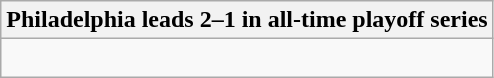<table class="wikitable collapsible collapsed">
<tr>
<th>Philadelphia leads 2–1 in all-time playoff series</th>
</tr>
<tr>
<td><br>

</td>
</tr>
</table>
